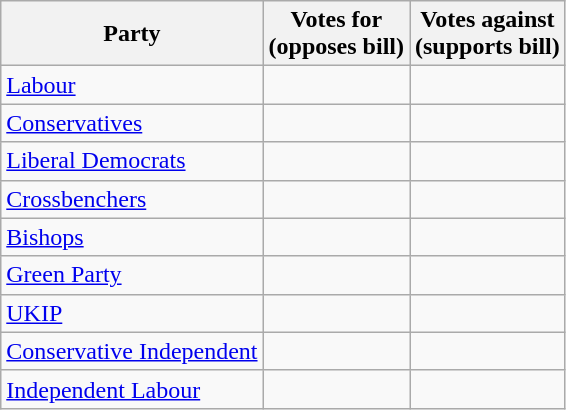<table class="wikitable">
<tr>
<th>Party</th>
<th>Votes for<br>(opposes bill)</th>
<th>Votes against<br>(supports bill)</th>
</tr>
<tr>
<td><a href='#'>Labour</a></td>
<td></td>
<td></td>
</tr>
<tr |>
<td><a href='#'>Conservatives</a></td>
<td></td>
<td></td>
</tr>
<tr>
<td><a href='#'>Liberal Democrats</a></td>
<td></td>
<td></td>
</tr>
<tr>
<td><a href='#'>Crossbenchers</a></td>
<td></td>
<td></td>
</tr>
<tr>
<td><a href='#'>Bishops</a></td>
<td></td>
<td></td>
</tr>
<tr>
<td><a href='#'>Green Party</a></td>
<td></td>
<td></td>
</tr>
<tr>
<td><a href='#'>UKIP</a></td>
<td></td>
<td></td>
</tr>
<tr>
<td><a href='#'>Conservative Independent</a></td>
<td></td>
<td></td>
</tr>
<tr>
<td><a href='#'>Independent Labour</a></td>
<td></td>
<td></td>
</tr>
</table>
